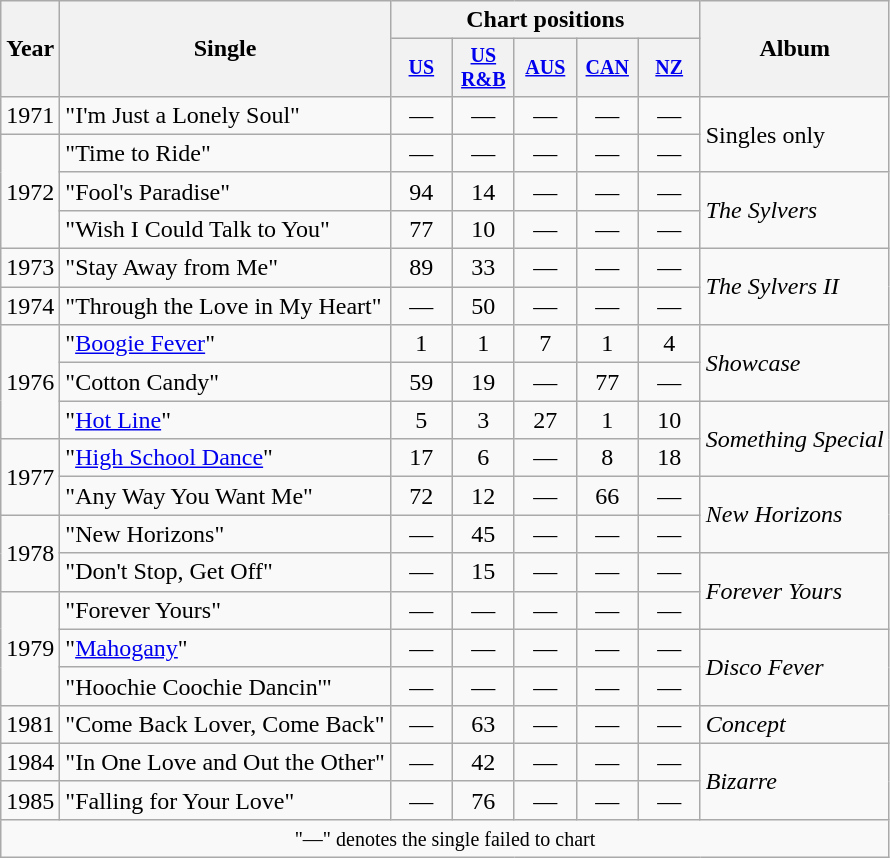<table class="wikitable" style="text-align:center;">
<tr>
<th rowspan="2">Year</th>
<th rowspan="2">Single</th>
<th colspan="5">Chart positions</th>
<th rowspan="2">Album</th>
</tr>
<tr style="font-size:smaller;">
<th style="width:35px;"><a href='#'>US</a><br></th>
<th style="width:35px;"><a href='#'>US R&B</a><br></th>
<th style="width:35px;"><a href='#'>AUS</a><br></th>
<th style="width:35px;"><a href='#'>CAN</a><br></th>
<th style="width:35px;"><a href='#'>NZ</a><br></th>
</tr>
<tr>
<td>1971</td>
<td style="text-align:left;">"I'm Just a Lonely Soul"</td>
<td>—</td>
<td>—</td>
<td>—</td>
<td>—</td>
<td>—</td>
<td style="text-align:left;" rowspan="2">Singles only</td>
</tr>
<tr>
<td rowspan="3">1972</td>
<td style="text-align:left;">"Time to Ride"</td>
<td>—</td>
<td>—</td>
<td>—</td>
<td>—</td>
<td>—</td>
</tr>
<tr>
<td style="text-align:left;">"Fool's Paradise"</td>
<td>94</td>
<td>14</td>
<td>—</td>
<td>—</td>
<td>—</td>
<td style="text-align:left;" rowspan="2"><em>The Sylvers</em></td>
</tr>
<tr>
<td style="text-align:left;">"Wish I Could Talk to You"</td>
<td>77</td>
<td>10</td>
<td>—</td>
<td>—</td>
<td>—</td>
</tr>
<tr>
<td>1973</td>
<td style="text-align:left;">"Stay Away from Me"</td>
<td>89</td>
<td>33</td>
<td>—</td>
<td>—</td>
<td>—</td>
<td style="text-align:left;" rowspan="2"><em>The Sylvers II</em></td>
</tr>
<tr>
<td>1974</td>
<td style="text-align:left;">"Through the Love in My Heart"</td>
<td>—</td>
<td>50</td>
<td>—</td>
<td>—</td>
<td>—</td>
</tr>
<tr>
<td rowspan="3">1976</td>
<td style="text-align:left;">"<a href='#'>Boogie Fever</a>"</td>
<td>1</td>
<td>1</td>
<td>7</td>
<td>1</td>
<td>4</td>
<td style="text-align:left;" rowspan="2"><em>Showcase</em></td>
</tr>
<tr>
<td style="text-align:left;">"Cotton Candy"</td>
<td>59</td>
<td>19</td>
<td>—</td>
<td>77</td>
<td>—</td>
</tr>
<tr>
<td style="text-align:left;">"<a href='#'>Hot Line</a>"</td>
<td>5</td>
<td>3</td>
<td>27</td>
<td>1</td>
<td>10</td>
<td style="text-align:left;" rowspan="2"><em>Something Special</em></td>
</tr>
<tr>
<td rowspan="2">1977</td>
<td style="text-align:left;">"<a href='#'>High School Dance</a>"</td>
<td>17</td>
<td>6</td>
<td>—</td>
<td>8</td>
<td>18</td>
</tr>
<tr>
<td style="text-align:left;">"Any Way You Want Me"</td>
<td>72</td>
<td>12</td>
<td>—</td>
<td>66</td>
<td>—</td>
<td style="text-align:left;" rowspan="2"><em>New Horizons</em></td>
</tr>
<tr>
<td rowspan="2">1978</td>
<td style="text-align:left;">"New Horizons"</td>
<td>—</td>
<td>45</td>
<td>—</td>
<td>—</td>
<td>—</td>
</tr>
<tr>
<td style="text-align:left;">"Don't Stop, Get Off"</td>
<td>—</td>
<td>15</td>
<td>—</td>
<td>—</td>
<td>—</td>
<td style="text-align:left;" rowspan="2"><em>Forever Yours</em></td>
</tr>
<tr>
<td rowspan="3">1979</td>
<td style="text-align:left;">"Forever Yours"</td>
<td>—</td>
<td>—</td>
<td>—</td>
<td>—</td>
<td>—</td>
</tr>
<tr>
<td style="text-align:left;">"<a href='#'>Mahogany</a>"</td>
<td>—</td>
<td>—</td>
<td>—</td>
<td>—</td>
<td>—</td>
<td style="text-align:left;" rowspan="2"><em>Disco Fever</em></td>
</tr>
<tr>
<td style="text-align:left;">"Hoochie Coochie Dancin'"</td>
<td>—</td>
<td>—</td>
<td>—</td>
<td>—</td>
<td>—</td>
</tr>
<tr>
<td>1981</td>
<td style="text-align:left;">"Come Back Lover, Come Back"</td>
<td>—</td>
<td>63</td>
<td>—</td>
<td>—</td>
<td>—</td>
<td style="text-align:left;" rowspan="1"><em>Concept</em></td>
</tr>
<tr>
<td>1984</td>
<td style="text-align:left;">"In One Love and Out the Other"</td>
<td>—</td>
<td>42</td>
<td>—</td>
<td>—</td>
<td>—</td>
<td style="text-align:left;" rowspan="2"><em>Bizarre</em></td>
</tr>
<tr>
<td>1985</td>
<td style="text-align:left;">"Falling for Your Love"</td>
<td>—</td>
<td>76</td>
<td>—</td>
<td>—</td>
<td>—</td>
</tr>
<tr>
<td style="text-align:center;" colspan="8"><small>"—" denotes the single failed to chart</small></td>
</tr>
</table>
